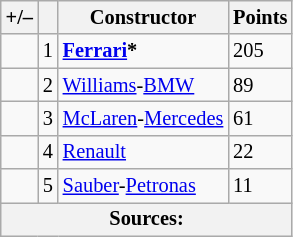<table class="wikitable" style="font-size: 85%;">
<tr>
<th scope="col">+/–</th>
<th scope="col"></th>
<th scope="col">Constructor</th>
<th scope="col">Points</th>
</tr>
<tr>
<td></td>
<td align="center">1</td>
<td> <strong><a href='#'>Ferrari</a>*</strong></td>
<td>205</td>
</tr>
<tr>
<td></td>
<td align="center">2</td>
<td> <a href='#'>Williams</a>-<a href='#'>BMW</a></td>
<td>89</td>
</tr>
<tr>
<td></td>
<td align="center">3</td>
<td> <a href='#'>McLaren</a>-<a href='#'>Mercedes</a></td>
<td>61</td>
</tr>
<tr>
<td></td>
<td align="center">4</td>
<td> <a href='#'>Renault</a></td>
<td>22</td>
</tr>
<tr>
<td></td>
<td align="center">5</td>
<td> <a href='#'>Sauber</a>-<a href='#'>Petronas</a></td>
<td>11</td>
</tr>
<tr>
<th colspan=4>Sources:</th>
</tr>
</table>
